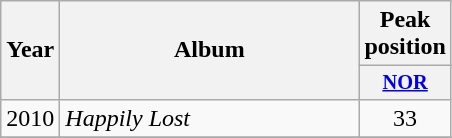<table class="wikitable plainrowheaders" style="text-align:center;">
<tr>
<th scope="col" rowspan="2">Year</th>
<th scope="col" rowspan="2" style="width:12em;">Album</th>
<th scope="col">Peak position</th>
</tr>
<tr>
<th scope="col" style="width:3em;font-size:85%;"><a href='#'>NOR</a><br></th>
</tr>
<tr>
<td>2010</td>
<td style="text-align:left;"><em>Happily Lost</em></td>
<td>33</td>
</tr>
<tr>
</tr>
</table>
